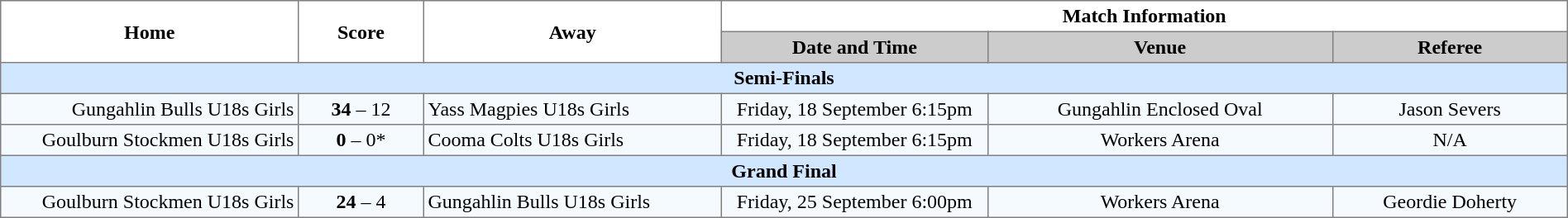<table width="100%" cellspacing="0" cellpadding="3" border="1" style="border-collapse:collapse;  text-align:center;">
<tr>
<th rowspan="2" width="19%">Home</th>
<th rowspan="2" width="8%">Score</th>
<th rowspan="2" width="19%">Away</th>
<th colspan="3">Match Information</th>
</tr>
<tr bgcolor="#CCCCCC">
<th width="17%">Date and Time</th>
<th width="22%">Venue</th>
<th width="50%">Referee</th>
</tr>
<tr style="background:#d0e7ff;">
<td colspan="6"><strong>Semi-Finals</strong></td>
</tr>
<tr style="text-align:center; background:#f5faff;">
<td align="right">Gungahlin Bulls U18s Girls </td>
<td><strong>34</strong> – 12</td>
<td align="left"> Yass Magpies U18s Girls</td>
<td>Friday, 18 September 6:15pm</td>
<td>Gungahlin Enclosed Oval</td>
<td>Jason Severs</td>
</tr>
<tr style="text-align:center; background:#f5faff;">
<td align="right">Goulburn Stockmen U18s Girls </td>
<td><strong>0</strong> – 0*</td>
<td align="left"> Cooma Colts U18s Girls</td>
<td>Friday, 18 September 6:15pm</td>
<td>Workers Arena</td>
<td>N/A</td>
</tr>
<tr style="background:#d0e7ff;">
<td colspan="6"><strong>Grand Final</strong></td>
</tr>
<tr style="text-align:center; background:#f5faff;">
<td align="right">Goulburn Stockmen U18s Girls </td>
<td><strong>24</strong> – 4</td>
<td align="left"> Gungahlin Bulls U18s Girls</td>
<td>Friday, 25 September 6:00pm</td>
<td>Workers Arena</td>
<td>Geordie Doherty</td>
</tr>
</table>
